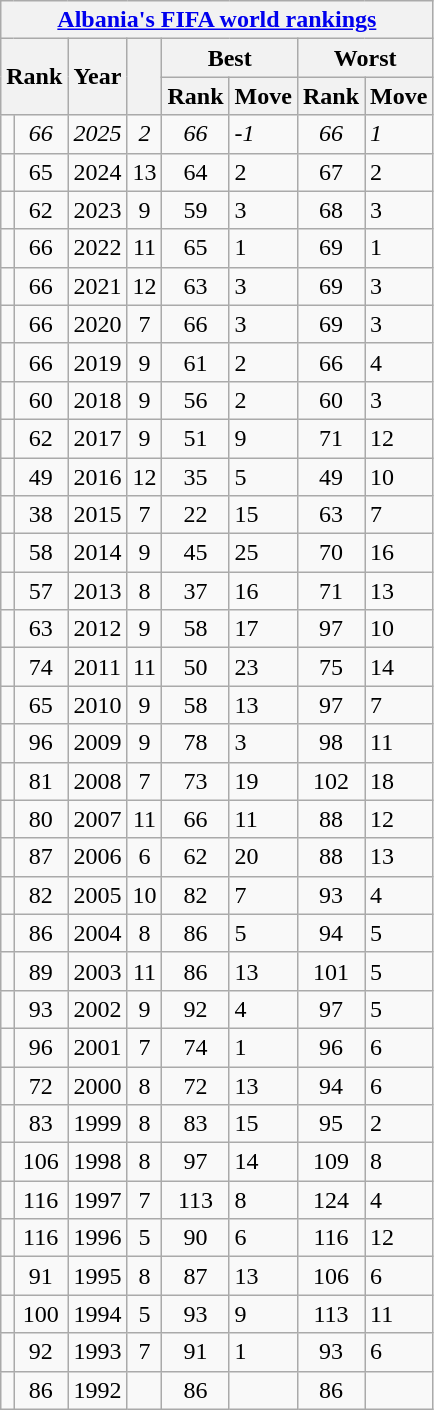<table class="wikitable sortable" style="text-align:center">
<tr>
<th colspan="12"><a href='#'>Albania's FIFA world rankings</a></th>
</tr>
<tr>
<th colspan="2" rowspan="2">Rank</th>
<th rowspan="2">Year</th>
<th rowspan="2"></th>
<th colspan="2">Best</th>
<th colspan="2">Worst</th>
</tr>
<tr>
<th>Rank</th>
<th>Move</th>
<th>Rank</th>
<th>Move</th>
</tr>
<tr>
<td></td>
<td><em>66</em></td>
<td><em>2025</em></td>
<td><em>2</em></td>
<td><em>66</em></td>
<td align=left><em> -1</em></td>
<td><em>66</em></td>
<td align=left><em> 1</em></td>
</tr>
<tr>
<td></td>
<td>65</td>
<td>2024</td>
<td>13</td>
<td>64</td>
<td align=left> 2</td>
<td>67</td>
<td align=left> 2</td>
</tr>
<tr>
<td></td>
<td>62</td>
<td>2023</td>
<td>9</td>
<td>59</td>
<td align=left> 3</td>
<td>68</td>
<td align=left> 3</td>
</tr>
<tr>
<td></td>
<td>66</td>
<td>2022</td>
<td>11</td>
<td>65</td>
<td align=left> 1</td>
<td>69</td>
<td align=left> 1</td>
</tr>
<tr>
<td></td>
<td>66</td>
<td>2021</td>
<td>12</td>
<td>63</td>
<td align=left> 3</td>
<td>69</td>
<td align=left> 3</td>
</tr>
<tr>
<td></td>
<td>66</td>
<td>2020</td>
<td>7</td>
<td>66</td>
<td align=left> 3</td>
<td>69</td>
<td align=left> 3</td>
</tr>
<tr>
<td></td>
<td>66</td>
<td>2019</td>
<td>9</td>
<td>61</td>
<td align=left> 2</td>
<td>66</td>
<td align=left> 4</td>
</tr>
<tr>
<td></td>
<td>60</td>
<td>2018</td>
<td>9</td>
<td>56</td>
<td align=left> 2</td>
<td>60</td>
<td align=left> 3</td>
</tr>
<tr>
<td></td>
<td>62</td>
<td>2017</td>
<td>9</td>
<td>51</td>
<td align=left> 9</td>
<td>71</td>
<td align=left> 12</td>
</tr>
<tr>
<td></td>
<td>49</td>
<td>2016</td>
<td>12</td>
<td>35</td>
<td align=left> 5</td>
<td>49</td>
<td align=left> 10</td>
</tr>
<tr>
<td></td>
<td>38</td>
<td>2015</td>
<td>7</td>
<td>22</td>
<td align=left> 15</td>
<td>63</td>
<td align=left> 7</td>
</tr>
<tr>
<td></td>
<td>58</td>
<td>2014</td>
<td>9</td>
<td>45</td>
<td align=left> 25</td>
<td>70</td>
<td align=left> 16</td>
</tr>
<tr>
<td></td>
<td>57</td>
<td>2013</td>
<td>8</td>
<td>37</td>
<td align=left> 16</td>
<td>71</td>
<td align=left> 13</td>
</tr>
<tr>
<td></td>
<td>63</td>
<td>2012</td>
<td>9</td>
<td>58</td>
<td align=left> 17</td>
<td>97</td>
<td align=left> 10</td>
</tr>
<tr>
<td></td>
<td>74</td>
<td>2011</td>
<td>11</td>
<td>50</td>
<td align=left> 23</td>
<td>75</td>
<td align=left> 14</td>
</tr>
<tr>
<td></td>
<td>65</td>
<td>2010</td>
<td>9</td>
<td>58</td>
<td align=left> 13</td>
<td>97</td>
<td align=left> 7</td>
</tr>
<tr>
<td></td>
<td>96</td>
<td>2009</td>
<td>9</td>
<td>78</td>
<td align=left> 3</td>
<td>98</td>
<td align=left> 11</td>
</tr>
<tr>
<td></td>
<td>81</td>
<td>2008</td>
<td>7</td>
<td>73</td>
<td align=left> 19</td>
<td>102</td>
<td align=left> 18</td>
</tr>
<tr>
<td></td>
<td>80</td>
<td>2007</td>
<td>11</td>
<td>66</td>
<td align=left> 11</td>
<td>88</td>
<td align=left> 12</td>
</tr>
<tr>
<td></td>
<td>87</td>
<td>2006</td>
<td>6</td>
<td>62</td>
<td align=left> 20</td>
<td>88</td>
<td align=left> 13</td>
</tr>
<tr>
<td></td>
<td>82</td>
<td>2005</td>
<td>10</td>
<td>82</td>
<td align=left> 7</td>
<td>93</td>
<td align=left> 4</td>
</tr>
<tr>
<td></td>
<td>86</td>
<td>2004</td>
<td>8</td>
<td>86</td>
<td align=left> 5</td>
<td>94</td>
<td align=left> 5</td>
</tr>
<tr>
<td></td>
<td>89</td>
<td>2003</td>
<td>11</td>
<td>86</td>
<td align=left> 13</td>
<td>101</td>
<td align=left> 5</td>
</tr>
<tr>
<td></td>
<td>93</td>
<td>2002</td>
<td>9</td>
<td>92</td>
<td align=left> 4</td>
<td>97</td>
<td align=left> 5</td>
</tr>
<tr>
<td></td>
<td>96</td>
<td>2001</td>
<td>7</td>
<td>74</td>
<td align=left> 1</td>
<td>96</td>
<td align=left> 6</td>
</tr>
<tr>
<td></td>
<td>72</td>
<td>2000</td>
<td>8</td>
<td>72</td>
<td align=left> 13</td>
<td>94</td>
<td align=left> 6</td>
</tr>
<tr>
<td></td>
<td>83</td>
<td>1999</td>
<td>8</td>
<td>83</td>
<td align=left> 15</td>
<td>95</td>
<td align=left> 2</td>
</tr>
<tr>
<td></td>
<td>106</td>
<td>1998</td>
<td>8</td>
<td>97</td>
<td align=left> 14</td>
<td>109</td>
<td align=left> 8</td>
</tr>
<tr>
<td></td>
<td>116</td>
<td>1997</td>
<td>7</td>
<td>113</td>
<td align=left> 8</td>
<td>124</td>
<td align=left> 4</td>
</tr>
<tr>
<td></td>
<td>116</td>
<td>1996</td>
<td>5</td>
<td>90</td>
<td align=left> 6</td>
<td>116</td>
<td align=left> 12</td>
</tr>
<tr>
<td></td>
<td>91</td>
<td>1995</td>
<td>8</td>
<td>87</td>
<td align=left> 13</td>
<td>106</td>
<td align=left> 6</td>
</tr>
<tr>
<td></td>
<td>100</td>
<td>1994</td>
<td>5</td>
<td>93</td>
<td align=left> 9</td>
<td>113</td>
<td align=left> 11</td>
</tr>
<tr>
<td></td>
<td>92</td>
<td>1993</td>
<td>7</td>
<td>91</td>
<td align=left> 1</td>
<td>93</td>
<td align=left> 6</td>
</tr>
<tr>
<td></td>
<td>86</td>
<td>1992</td>
<td></td>
<td>86</td>
<td align=left></td>
<td>86</td>
<td align=left></td>
</tr>
</table>
